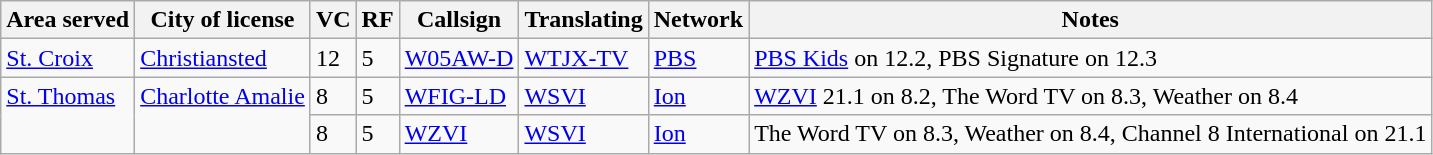<table class="sortable wikitable" style="margin: 1em 1em 1em 0; background: #f9f9f9;">
<tr>
<th>Area served</th>
<th>City of license</th>
<th>VC</th>
<th>RF</th>
<th>Callsign</th>
<th>Translating</th>
<th>Network</th>
<th class="unsortable">Notes</th>
</tr>
<tr style="vertical-align: top; text-align: left;">
<td><a href='#'>St. Croix</a></td>
<td><a href='#'>Christiansted</a></td>
<td>12</td>
<td>5</td>
<td><a href='#'>W05AW-D</a></td>
<td><a href='#'>WTJX-TV</a></td>
<td><a href='#'>PBS</a></td>
<td><a href='#'>PBS Kids</a> on 12.2, PBS Signature on 12.3</td>
</tr>
<tr style="vertical-align: top; text-align: left;">
<td colspan="1" rowspan="2"><a href='#'>St. Thomas</a></td>
<td colspan="1" rowspan="2"><a href='#'>Charlotte Amalie</a></td>
<td>8</td>
<td>5</td>
<td><a href='#'>WFIG-LD</a></td>
<td><a href='#'>WSVI</a></td>
<td><a href='#'>Ion</a></td>
<td><a href='#'>WZVI</a> 21.1 on 8.2, The Word TV on 8.3, Weather on 8.4</td>
</tr>
<tr style="vertical-align: top; text-align: left;">
<td>8</td>
<td>5</td>
<td><a href='#'>WZVI</a></td>
<td><a href='#'>WSVI</a></td>
<td><a href='#'>Ion</a></td>
<td>The Word TV on 8.3, Weather on 8.4, Channel 8 International on 21.1</td>
</tr>
</table>
